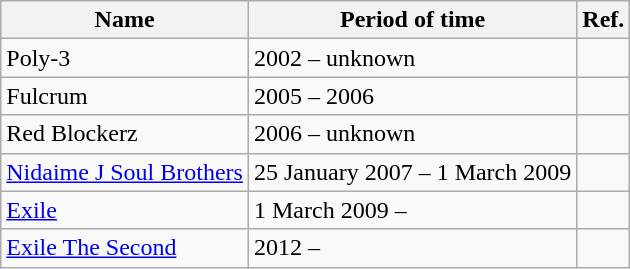<table class="wikitable">
<tr>
<th>Name</th>
<th>Period of time</th>
<th>Ref.</th>
</tr>
<tr>
<td>Poly-3</td>
<td>2002 – unknown</td>
<td></td>
</tr>
<tr>
<td>Fulcrum</td>
<td>2005 – 2006</td>
<td></td>
</tr>
<tr>
<td>Red Blockerz</td>
<td>2006 – unknown</td>
<td></td>
</tr>
<tr>
<td><a href='#'>Nidaime J Soul Brothers</a></td>
<td>25 January 2007 – 1 March 2009</td>
<td></td>
</tr>
<tr>
<td><a href='#'>Exile</a></td>
<td>1 March 2009 –</td>
<td></td>
</tr>
<tr>
<td><a href='#'>Exile The Second</a></td>
<td>2012 –</td>
<td></td>
</tr>
</table>
